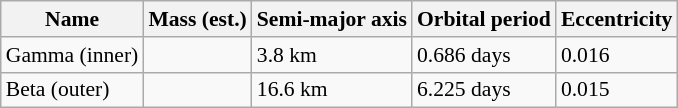<table class="wikitable" style="font-size: 0.9em;">
<tr>
<th>Name</th>
<th>Mass (est.)</th>
<th>Semi-major axis</th>
<th>Orbital period</th>
<th>Eccentricity</th>
</tr>
<tr>
<td>Gamma (inner)</td>
<td></td>
<td>3.8 km</td>
<td>0.686 days</td>
<td>0.016</td>
</tr>
<tr>
<td>Beta (outer)</td>
<td></td>
<td>16.6 km</td>
<td>6.225 days</td>
<td>0.015</td>
</tr>
</table>
